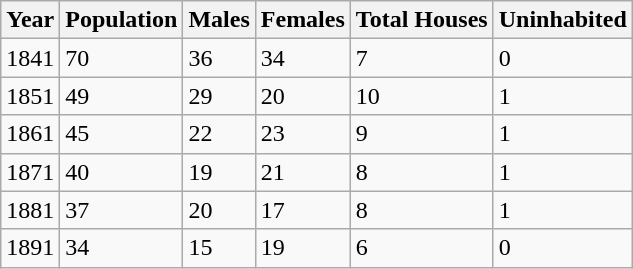<table class="wikitable">
<tr>
<th>Year</th>
<th>Population</th>
<th>Males</th>
<th>Females</th>
<th>Total Houses</th>
<th>Uninhabited</th>
</tr>
<tr>
<td>1841</td>
<td>70</td>
<td>36</td>
<td>34</td>
<td>7</td>
<td>0</td>
</tr>
<tr>
<td>1851</td>
<td>49</td>
<td>29</td>
<td>20</td>
<td>10</td>
<td>1</td>
</tr>
<tr>
<td>1861</td>
<td>45</td>
<td>22</td>
<td>23</td>
<td>9</td>
<td>1</td>
</tr>
<tr>
<td>1871</td>
<td>40</td>
<td>19</td>
<td>21</td>
<td>8</td>
<td>1</td>
</tr>
<tr>
<td>1881</td>
<td>37</td>
<td>20</td>
<td>17</td>
<td>8</td>
<td>1</td>
</tr>
<tr>
<td>1891</td>
<td>34</td>
<td>15</td>
<td>19</td>
<td>6</td>
<td>0</td>
</tr>
</table>
